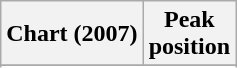<table class="wikitable sortable plainrowheaders" style="text-align:center">
<tr>
<th scope="col">Chart (2007)</th>
<th scope="col">Peak<br> position</th>
</tr>
<tr>
</tr>
<tr>
</tr>
</table>
